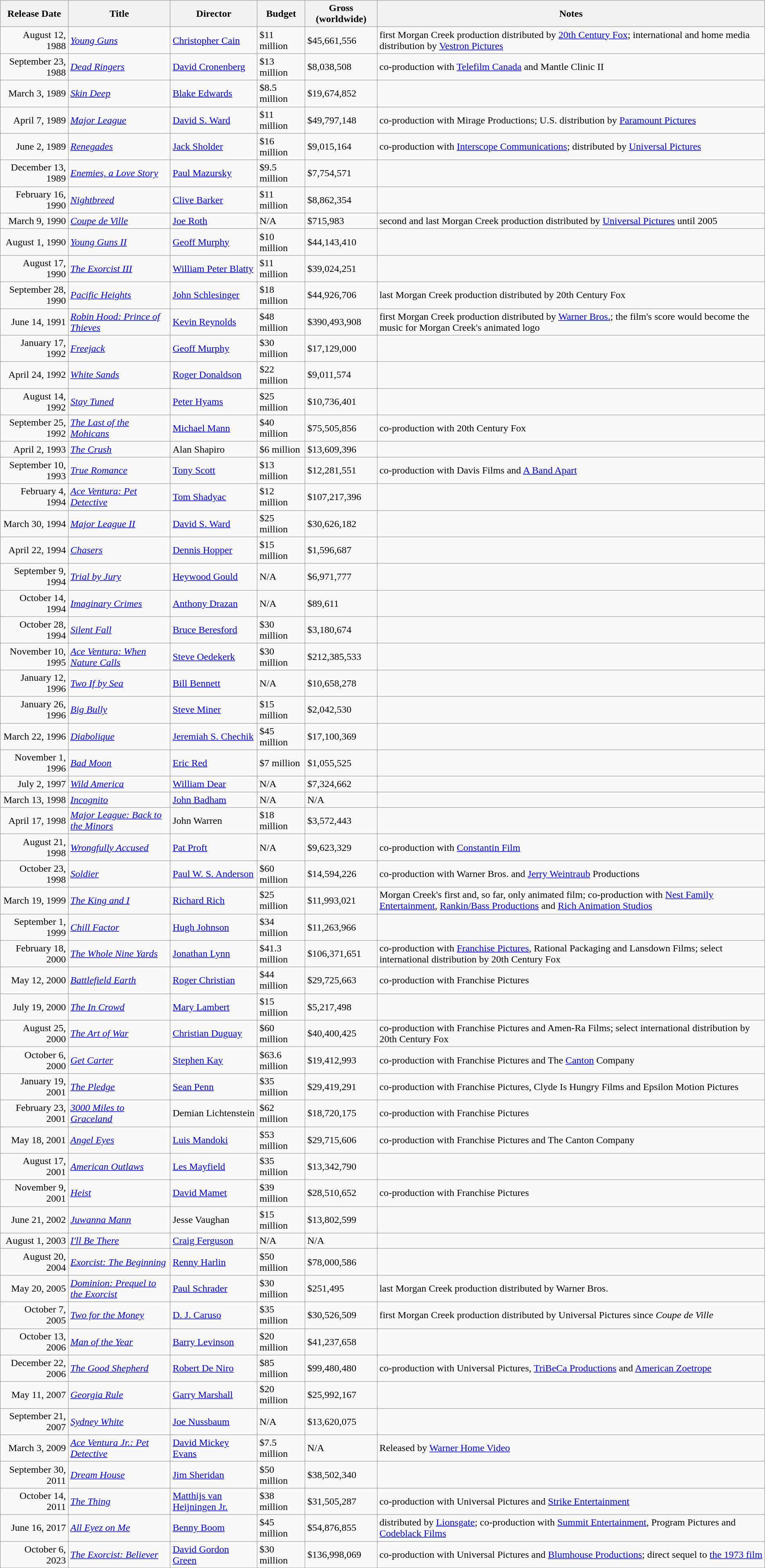<table class="wikitable sortable">
<tr>
<th>Release Date</th>
<th>Title</th>
<th>Director</th>
<th>Budget</th>
<th>Gross (worldwide)</th>
<th>Notes</th>
</tr>
<tr>
<td style="text-align:right;">August 12, 1988</td>
<td><em><a href='#'>Young Guns</a></em></td>
<td><a href='#'>Christopher Cain</a></td>
<td>$11 million</td>
<td>$45,661,556</td>
<td>first Morgan Creek production distributed by <a href='#'>20th Century Fox</a>; international and home media distribution by <a href='#'>Vestron Pictures</a></td>
</tr>
<tr>
<td style="text-align:right;">September 23, 1988</td>
<td><em><a href='#'>Dead Ringers</a></em></td>
<td><a href='#'>David Cronenberg</a></td>
<td>$13 million</td>
<td>$8,038,508</td>
<td>co-production with <a href='#'>Telefilm Canada</a> and Mantle Clinic II</td>
</tr>
<tr>
<td style="text-align:right;">March 3, 1989</td>
<td><em><a href='#'>Skin Deep</a></em></td>
<td><a href='#'>Blake Edwards</a></td>
<td>$8.5 million</td>
<td>$19,674,852</td>
<td></td>
</tr>
<tr>
<td style="text-align:right;">April 7, 1989</td>
<td><em><a href='#'>Major League</a></em></td>
<td><a href='#'>David S. Ward</a></td>
<td>$11 million</td>
<td>$49,797,148</td>
<td>co-production with Mirage Productions; U.S. distribution by <a href='#'>Paramount Pictures</a></td>
</tr>
<tr>
<td style="text-align:right;">June 2, 1989</td>
<td><em><a href='#'>Renegades</a></em></td>
<td><a href='#'>Jack Sholder</a></td>
<td>$16 million</td>
<td>$9,015,164</td>
<td>co-production with <a href='#'>Interscope Communications</a>; distributed by <a href='#'>Universal Pictures</a></td>
</tr>
<tr>
<td style="text-align:right;">December 13, 1989</td>
<td><em><a href='#'>Enemies, a Love Story</a></em></td>
<td><a href='#'>Paul Mazursky</a></td>
<td>$9.5 million</td>
<td>$7,754,571</td>
<td></td>
</tr>
<tr>
<td style="text-align:right;">February 16, 1990</td>
<td><em><a href='#'>Nightbreed</a></em></td>
<td><a href='#'>Clive Barker</a></td>
<td>$11 million</td>
<td>$8,862,354</td>
<td></td>
</tr>
<tr>
<td style="text-align:right;">March 9, 1990</td>
<td><em><a href='#'>Coupe de Ville</a></em></td>
<td><a href='#'>Joe Roth</a></td>
<td>N/A</td>
<td>$715,983</td>
<td>second and last Morgan Creek production distributed by <a href='#'>Universal Pictures</a> until 2005</td>
</tr>
<tr>
<td style="text-align:right;">August 1, 1990</td>
<td><em><a href='#'>Young Guns II</a></em></td>
<td><a href='#'>Geoff Murphy</a></td>
<td>$10 million</td>
<td>$44,143,410</td>
<td></td>
</tr>
<tr>
<td style="text-align:right;">August 17, 1990</td>
<td><em><a href='#'>The Exorcist III</a></em></td>
<td><a href='#'>William Peter Blatty</a></td>
<td>$11 million</td>
<td>$39,024,251</td>
<td></td>
</tr>
<tr>
<td style="text-align:right;">September 28, 1990</td>
<td><em><a href='#'>Pacific Heights</a></em></td>
<td><a href='#'>John Schlesinger</a></td>
<td>$18 million</td>
<td>$44,926,706</td>
<td>last Morgan Creek production distributed by 20th Century Fox</td>
</tr>
<tr>
<td style="text-align:right;">June 14, 1991</td>
<td><em><a href='#'>Robin Hood: Prince of Thieves</a></em></td>
<td><a href='#'>Kevin Reynolds</a></td>
<td>$48 million</td>
<td>$390,493,908</td>
<td>first Morgan Creek production distributed by <a href='#'>Warner Bros.</a>; the film's score would become the music for Morgan Creek's animated logo</td>
</tr>
<tr>
<td style="text-align:right;">January 17, 1992</td>
<td><em><a href='#'>Freejack</a></em></td>
<td><a href='#'>Geoff Murphy</a></td>
<td>$30 million</td>
<td>$17,129,000</td>
<td></td>
</tr>
<tr>
<td style="text-align:right;">April 24, 1992</td>
<td><em><a href='#'>White Sands</a></em></td>
<td><a href='#'>Roger Donaldson</a></td>
<td>$22 million</td>
<td>$9,011,574</td>
<td></td>
</tr>
<tr>
<td style="text-align:right;">August 14, 1992</td>
<td><em><a href='#'>Stay Tuned</a></em></td>
<td><a href='#'>Peter Hyams</a></td>
<td>$25 million</td>
<td>$10,736,401</td>
<td></td>
</tr>
<tr>
<td style="text-align:right;">September 25, 1992</td>
<td><em><a href='#'>The Last of the Mohicans</a></em></td>
<td><a href='#'>Michael Mann</a></td>
<td>$40 million</td>
<td>$75,505,856</td>
<td>co-production with 20th Century Fox</td>
</tr>
<tr>
<td style="text-align:right;">April 2, 1993</td>
<td><em><a href='#'>The Crush</a></em></td>
<td>Alan Shapiro</td>
<td>$6 million</td>
<td>$13,609,396</td>
<td></td>
</tr>
<tr>
<td style="text-align:right;">September 10, 1993</td>
<td><em><a href='#'>True Romance</a></em></td>
<td><a href='#'>Tony Scott</a></td>
<td>$13 million</td>
<td>$12,281,551</td>
<td>co-production with Davis Films and <a href='#'>A Band Apart</a></td>
</tr>
<tr>
<td style="text-align:right;">February 4, 1994</td>
<td><em><a href='#'>Ace Ventura: Pet Detective</a></em></td>
<td><a href='#'>Tom Shadyac</a></td>
<td>$12 million</td>
<td>$107,217,396</td>
<td></td>
</tr>
<tr>
<td style="text-align:right;">March 30, 1994</td>
<td><em><a href='#'>Major League II</a></em></td>
<td><a href='#'>David S. Ward</a></td>
<td>$25 million</td>
<td>$30,626,182</td>
<td></td>
</tr>
<tr>
<td style="text-align:right;">April 22, 1994</td>
<td><em><a href='#'>Chasers</a></em></td>
<td><a href='#'>Dennis Hopper</a></td>
<td>$15 million</td>
<td>$1,596,687</td>
<td></td>
</tr>
<tr>
<td style="text-align:right;">September 9, 1994</td>
<td><em><a href='#'>Trial by Jury</a></em></td>
<td><a href='#'>Heywood Gould</a></td>
<td>N/A</td>
<td>$6,971,777</td>
<td></td>
</tr>
<tr>
<td style="text-align:right;">October 14, 1994</td>
<td><em><a href='#'>Imaginary Crimes</a></em></td>
<td><a href='#'>Anthony Drazan</a></td>
<td>N/A</td>
<td>$89,611</td>
<td></td>
</tr>
<tr>
<td style="text-align:right;">October 28, 1994</td>
<td><em><a href='#'>Silent Fall</a></em></td>
<td><a href='#'>Bruce Beresford</a></td>
<td>$30 million</td>
<td>$3,180,674</td>
<td></td>
</tr>
<tr>
<td style="text-align:right;">November 10, 1995</td>
<td><em><a href='#'>Ace Ventura: When Nature Calls</a></em></td>
<td><a href='#'>Steve Oedekerk</a></td>
<td>$30 million</td>
<td>$212,385,533</td>
<td></td>
</tr>
<tr>
<td style="text-align:right;">January 12, 1996</td>
<td><em><a href='#'>Two If by Sea</a></em></td>
<td><a href='#'>Bill Bennett</a></td>
<td>N/A</td>
<td>$10,658,278</td>
<td></td>
</tr>
<tr>
<td style="text-align:right;">January 26, 1996</td>
<td><em><a href='#'>Big Bully</a></em></td>
<td><a href='#'>Steve Miner</a></td>
<td>$15 million</td>
<td>$2,042,530</td>
<td></td>
</tr>
<tr>
<td style="text-align:right;">March 22, 1996</td>
<td><em><a href='#'>Diabolique</a></em></td>
<td><a href='#'>Jeremiah S. Chechik</a></td>
<td>$45 million</td>
<td>$17,100,369</td>
<td></td>
</tr>
<tr>
<td style="text-align:right;">November 1, 1996</td>
<td><em><a href='#'>Bad Moon</a></em></td>
<td><a href='#'>Eric Red</a></td>
<td>$7 million</td>
<td>$1,055,525</td>
<td></td>
</tr>
<tr>
<td style="text-align:right;">July 2, 1997</td>
<td><em><a href='#'>Wild America</a></em></td>
<td><a href='#'>William Dear</a></td>
<td>N/A</td>
<td>$7,324,662</td>
<td></td>
</tr>
<tr>
<td style="text-align:right;">March 13, 1998</td>
<td><em><a href='#'>Incognito</a></em></td>
<td><a href='#'>John Badham</a></td>
<td>N/A</td>
<td>N/A</td>
<td></td>
</tr>
<tr>
<td style="text-align:right;">April 17, 1998</td>
<td><em><a href='#'>Major League: Back to the Minors</a></em></td>
<td>John Warren</td>
<td>$18 million</td>
<td>$3,572,443</td>
<td></td>
</tr>
<tr>
<td style="text-align:right;">August 21, 1998</td>
<td><em><a href='#'>Wrongfully Accused</a></em></td>
<td><a href='#'>Pat Proft</a></td>
<td>N/A</td>
<td>$9,623,329</td>
<td>co-production with <a href='#'>Constantin Film</a></td>
</tr>
<tr>
<td style="text-align:right;">October 23, 1998</td>
<td><em><a href='#'>Soldier</a></em></td>
<td><a href='#'>Paul W. S. Anderson</a></td>
<td>$60 million</td>
<td>$14,594,226</td>
<td>co-production with Warner Bros. and <a href='#'>Jerry Weintraub</a> Productions</td>
</tr>
<tr>
<td style="text-align:right;">March 19, 1999</td>
<td><em><a href='#'>The King and I</a></em></td>
<td><a href='#'>Richard Rich</a></td>
<td>$25 million</td>
<td>$11,993,021</td>
<td>Morgan Creek's first and, so far, only animated film; co-production with <a href='#'>Nest Family Entertainment</a>, <a href='#'>Rankin/Bass Productions</a> and <a href='#'>Rich Animation Studios</a></td>
</tr>
<tr>
<td style="text-align:right;">September 1, 1999</td>
<td><em><a href='#'>Chill Factor</a></em></td>
<td><a href='#'>Hugh Johnson</a></td>
<td>$34 million</td>
<td>$11,263,966</td>
<td></td>
</tr>
<tr>
<td style="text-align:right;">February 18, 2000</td>
<td><em><a href='#'>The Whole Nine Yards</a></em></td>
<td><a href='#'>Jonathan Lynn</a></td>
<td>$41.3 million</td>
<td>$106,371,651</td>
<td>co-production with <a href='#'>Franchise Pictures</a>, Rational Packaging and Lansdown Films; select international distribution by 20th Century Fox</td>
</tr>
<tr>
<td style="text-align:right;">May 12, 2000</td>
<td><em><a href='#'>Battlefield Earth</a></em></td>
<td><a href='#'>Roger Christian</a></td>
<td>$44 million</td>
<td>$29,725,663</td>
<td>co-production with Franchise Pictures</td>
</tr>
<tr>
<td style="text-align:right;">July 19, 2000</td>
<td><em><a href='#'>The In Crowd</a></em></td>
<td><a href='#'>Mary Lambert</a></td>
<td>$15 million</td>
<td>$5,217,498</td>
<td></td>
</tr>
<tr>
<td style="text-align:right;">August 25, 2000</td>
<td><em><a href='#'>The Art of War</a></em></td>
<td><a href='#'>Christian Duguay</a></td>
<td>$60 million</td>
<td>$40,400,425</td>
<td>co-production with Franchise Pictures and Amen-Ra Films; select international distribution by 20th Century Fox</td>
</tr>
<tr>
<td style="text-align:right;">October 6, 2000</td>
<td><em><a href='#'>Get Carter</a></em></td>
<td><a href='#'>Stephen Kay</a></td>
<td>$63.6 million</td>
<td>$19,412,993</td>
<td>co-production with Franchise Pictures and The <a href='#'>Canton</a> Company</td>
</tr>
<tr>
<td style="text-align:right;">January 19, 2001</td>
<td><em><a href='#'>The Pledge</a></em></td>
<td><a href='#'>Sean Penn</a></td>
<td>$35 million</td>
<td>$29,419,291</td>
<td>co-production with Franchise Pictures, Clyde Is Hungry Films and Epsilon Motion Pictures</td>
</tr>
<tr>
<td style="text-align:right;">February 23, 2001</td>
<td><em><a href='#'>3000 Miles to Graceland</a></em></td>
<td>Demian Lichtenstein</td>
<td>$62 million</td>
<td>$18,720,175</td>
<td>co-production with Franchise Pictures</td>
</tr>
<tr>
<td style="text-align:right;">May 18, 2001</td>
<td><em><a href='#'>Angel Eyes</a></em></td>
<td><a href='#'>Luis Mandoki</a></td>
<td>$53 million</td>
<td>$29,715,606</td>
<td>co-production with Franchise Pictures and The Canton Company</td>
</tr>
<tr>
<td style="text-align:right;">August 17, 2001</td>
<td><em><a href='#'>American Outlaws</a></em></td>
<td><a href='#'>Les Mayfield</a></td>
<td>$35 million</td>
<td>$13,342,790</td>
<td></td>
</tr>
<tr>
<td style="text-align:right;">November 9, 2001</td>
<td><em><a href='#'>Heist</a></em></td>
<td><a href='#'>David Mamet</a></td>
<td>$39 million</td>
<td>$28,510,652</td>
<td>co-production with Franchise Pictures</td>
</tr>
<tr>
<td style="text-align:right;">June 21, 2002</td>
<td><em><a href='#'>Juwanna Mann</a></em></td>
<td>Jesse Vaughan</td>
<td>$15 million</td>
<td>$13,802,599</td>
<td></td>
</tr>
<tr>
<td style="text-align:right;">August 1, 2003</td>
<td><em><a href='#'>I'll Be There</a></em></td>
<td><a href='#'>Craig Ferguson</a></td>
<td>N/A</td>
<td>N/A</td>
<td></td>
</tr>
<tr>
<td style="text-align:right;">August 20, 2004</td>
<td><em><a href='#'>Exorcist: The Beginning</a></em></td>
<td><a href='#'>Renny Harlin</a></td>
<td>$50 million</td>
<td>$78,000,586</td>
<td></td>
</tr>
<tr>
<td style="text-align:right;">May 20, 2005</td>
<td><em><a href='#'>Dominion: Prequel to the Exorcist</a></em></td>
<td><a href='#'>Paul Schrader</a></td>
<td>$30 million</td>
<td>$251,495</td>
<td>last Morgan Creek production distributed by Warner Bros.</td>
</tr>
<tr>
<td style="text-align:right;">October 7, 2005</td>
<td><em><a href='#'>Two for the Money</a></em></td>
<td><a href='#'>D. J. Caruso</a></td>
<td>$35 million</td>
<td>$30,526,509</td>
<td>first Morgan Creek production distributed by Universal Pictures since <em>Coupe de Ville</em></td>
</tr>
<tr>
<td style="text-align:right;">October 13, 2006</td>
<td><em><a href='#'>Man of the Year</a></em></td>
<td><a href='#'>Barry Levinson</a></td>
<td>$20 million</td>
<td>$41,237,658</td>
<td></td>
</tr>
<tr>
<td style="text-align:right;">December 22, 2006</td>
<td><em><a href='#'>The Good Shepherd</a></em></td>
<td><a href='#'>Robert De Niro</a></td>
<td>$85 million</td>
<td>$99,480,480</td>
<td>co-production with Universal Pictures, <a href='#'>TriBeCa Productions</a> and <a href='#'>American Zoetrope</a></td>
</tr>
<tr>
<td style="text-align:right;">May 11, 2007</td>
<td><em><a href='#'>Georgia Rule</a></em></td>
<td><a href='#'>Garry Marshall</a></td>
<td>$20 million</td>
<td>$25,992,167</td>
<td></td>
</tr>
<tr>
<td style="text-align:right;">September 21, 2007</td>
<td><em><a href='#'>Sydney White</a></em></td>
<td><a href='#'>Joe Nussbaum</a></td>
<td>N/A</td>
<td>$13,620,075</td>
<td></td>
</tr>
<tr>
<td style="text-align:right;">March 3, 2009</td>
<td><em><a href='#'>Ace Ventura Jr.: Pet Detective</a></em></td>
<td><a href='#'>David Mickey Evans</a></td>
<td>$7.5 million</td>
<td>N/A</td>
<td>Released by <a href='#'>Warner Home Video</a></td>
</tr>
<tr>
<td style="text-align:right;">September 30, 2011</td>
<td><em><a href='#'>Dream House</a></em></td>
<td><a href='#'>Jim Sheridan</a></td>
<td>$50 million</td>
<td>$38,502,340</td>
<td></td>
</tr>
<tr>
<td style="text-align:right;">October 14, 2011</td>
<td><em><a href='#'>The Thing</a></em></td>
<td><a href='#'>Matthijs van Heijningen Jr.</a></td>
<td>$38 million</td>
<td>$31,505,287</td>
<td>co-production with Universal Pictures and <a href='#'>Strike Entertainment</a></td>
</tr>
<tr>
<td style="text-align:right;">June 16, 2017</td>
<td><em><a href='#'>All Eyez on Me</a></em></td>
<td><a href='#'>Benny Boom</a></td>
<td>$45 million</td>
<td>$54,876,855</td>
<td>distributed by <a href='#'>Lionsgate</a>; co-production with <a href='#'>Summit Entertainment</a>, Program Pictures and <a href='#'>Codeblack Films</a></td>
</tr>
<tr>
<td style="text-align:right;">October 6, 2023</td>
<td><em><a href='#'>The Exorcist: Believer</a></em></td>
<td><a href='#'>David Gordon Green</a></td>
<td>$30 million</td>
<td>$136,998,069</td>
<td>co-production with Universal Pictures and <a href='#'>Blumhouse Productions</a>; direct sequel to <a href='#'>the 1973 film</a></td>
</tr>
</table>
